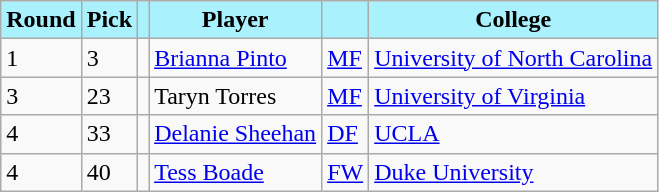<table class="wikitable sortable">
<tr>
<th style="background:#A9F1FD; color:#000000;">Round</th>
<th style="background:#A9F1FD; color:#000000;">Pick</th>
<th style="background:#A9F1FD; color:#000000;"></th>
<th style="background:#A9F1FD; color:#000000;">Player</th>
<th style="background:#A9F1FD; color:#000000;"></th>
<th style="background:#A9F1FD; color:#000000;">College</th>
</tr>
<tr>
<td>1</td>
<td>3</td>
<td></td>
<td><a href='#'>Brianna Pinto</a></td>
<td><a href='#'>MF</a></td>
<td><a href='#'>University of North Carolina</a></td>
</tr>
<tr>
<td>3</td>
<td>23</td>
<td></td>
<td>Taryn Torres</td>
<td><a href='#'>MF</a></td>
<td><a href='#'>University of Virginia</a></td>
</tr>
<tr>
<td>4</td>
<td>33</td>
<td></td>
<td><a href='#'>Delanie Sheehan</a></td>
<td><a href='#'>DF</a></td>
<td><a href='#'>UCLA</a></td>
</tr>
<tr>
<td>4</td>
<td>40</td>
<td></td>
<td><a href='#'>Tess Boade</a></td>
<td><a href='#'>FW</a></td>
<td><a href='#'>Duke University</a></td>
</tr>
</table>
